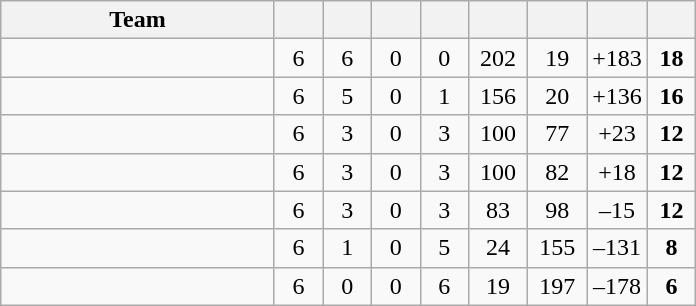<table class="wikitable" style="text-align:center;">
<tr>
<th width="175">Team</th>
<th width="25" abbr="Played"></th>
<th width="25" abbr="Won"></th>
<th width="25" abbr="Drawn"></th>
<th width="25" abbr="Lost"></th>
<th width="32" abbr="Points for"></th>
<th width="32" abbr="Points against"></th>
<th width="32" abbr="Points difference"></th>
<th width="25" abbr="Points"></th>
</tr>
<tr>
<td align="left"></td>
<td>6</td>
<td>6</td>
<td>0</td>
<td>0</td>
<td>202</td>
<td>19</td>
<td>+183</td>
<td><strong>18</strong></td>
</tr>
<tr>
<td align="left"></td>
<td>6</td>
<td>5</td>
<td>0</td>
<td>1</td>
<td>156</td>
<td>20</td>
<td>+136</td>
<td><strong>16</strong></td>
</tr>
<tr>
<td align="left"></td>
<td>6</td>
<td>3</td>
<td>0</td>
<td>3</td>
<td>100</td>
<td>77</td>
<td>+23</td>
<td><strong>12</strong></td>
</tr>
<tr>
<td align="left"></td>
<td>6</td>
<td>3</td>
<td>0</td>
<td>3</td>
<td>100</td>
<td>82</td>
<td>+18</td>
<td><strong>12</strong></td>
</tr>
<tr>
<td align="left"></td>
<td>6</td>
<td>3</td>
<td>0</td>
<td>3</td>
<td>83</td>
<td>98</td>
<td>–15</td>
<td><strong>12</strong></td>
</tr>
<tr>
<td align="left"></td>
<td>6</td>
<td>1</td>
<td>0</td>
<td>5</td>
<td>24</td>
<td>155</td>
<td>–131</td>
<td><strong>8</strong></td>
</tr>
<tr>
<td align="left"></td>
<td>6</td>
<td>0</td>
<td>0</td>
<td>6</td>
<td>19</td>
<td>197</td>
<td>–178</td>
<td><strong>6</strong></td>
</tr>
</table>
